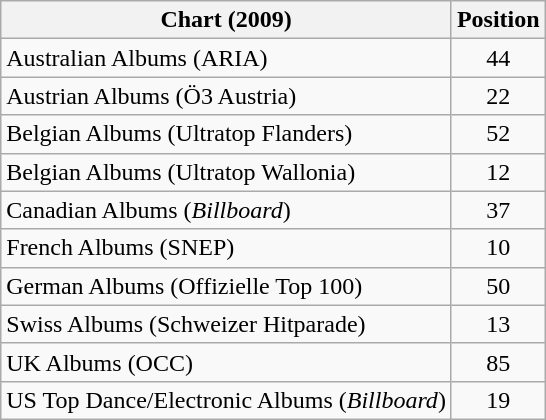<table class="wikitable sortable">
<tr>
<th>Chart (2009)</th>
<th>Position</th>
</tr>
<tr>
<td>Australian Albums (ARIA)</td>
<td style="text-align:center;">44</td>
</tr>
<tr>
<td>Austrian Albums (Ö3 Austria)</td>
<td style="text-align:center;">22</td>
</tr>
<tr>
<td>Belgian Albums (Ultratop Flanders)</td>
<td style="text-align:center;">52</td>
</tr>
<tr>
<td>Belgian Albums (Ultratop Wallonia)</td>
<td style="text-align:center;">12</td>
</tr>
<tr>
<td>Canadian Albums (<em>Billboard</em>)</td>
<td style="text-align:center;">37</td>
</tr>
<tr>
<td>French Albums (SNEP)</td>
<td style="text-align:center;">10</td>
</tr>
<tr>
<td>German Albums (Offizielle Top 100)</td>
<td style="text-align:center;">50</td>
</tr>
<tr>
<td>Swiss Albums (Schweizer Hitparade)</td>
<td style="text-align:center;">13</td>
</tr>
<tr>
<td>UK Albums (OCC)</td>
<td style="text-align:center;">85</td>
</tr>
<tr>
<td>US Top Dance/Electronic Albums (<em>Billboard</em>)</td>
<td style="text-align:center;">19</td>
</tr>
</table>
